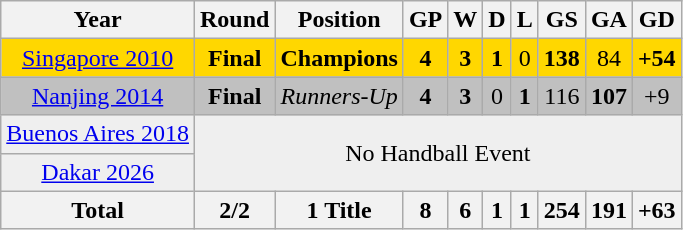<table class="wikitable" style="text-align: center;">
<tr>
<th>Year</th>
<th>Round</th>
<th>Position</th>
<th>GP</th>
<th>W</th>
<th>D</th>
<th>L</th>
<th>GS</th>
<th>GA</th>
<th>GD</th>
</tr>
<tr bgcolor=gold>
<td> <a href='#'>Singapore 2010</a></td>
<td><strong>Final</strong></td>
<td bgcolor=gold><strong>Champions</strong></td>
<td><strong>4</strong></td>
<td><strong>3</strong></td>
<td><strong>1</strong></td>
<td>0</td>
<td><strong>138</strong></td>
<td>84</td>
<td><strong>+54</strong></td>
</tr>
<tr bgcolor=silver>
<td> <a href='#'>Nanjing 2014</a></td>
<td><strong>Final</strong></td>
<td bgcolor=silver><em>Runners-Up</em></td>
<td><strong>4</strong></td>
<td><strong>3</strong></td>
<td>0</td>
<td><strong>1</strong></td>
<td>116</td>
<td><strong>107</strong></td>
<td>+9</td>
</tr>
<tr bgcolor="efefef">
<td> <a href='#'>Buenos Aires 2018</a></td>
<td colspan=10 rowspan=2>No Handball Event</td>
</tr>
<tr bgcolor="efefef">
<td> <a href='#'>Dakar 2026</a></td>
</tr>
<tr>
<th>Total</th>
<th>2/2</th>
<th><strong>1 Title</strong></th>
<th>8</th>
<th>6</th>
<th>1</th>
<th>1</th>
<th>254</th>
<th>191</th>
<th>+63</th>
</tr>
</table>
